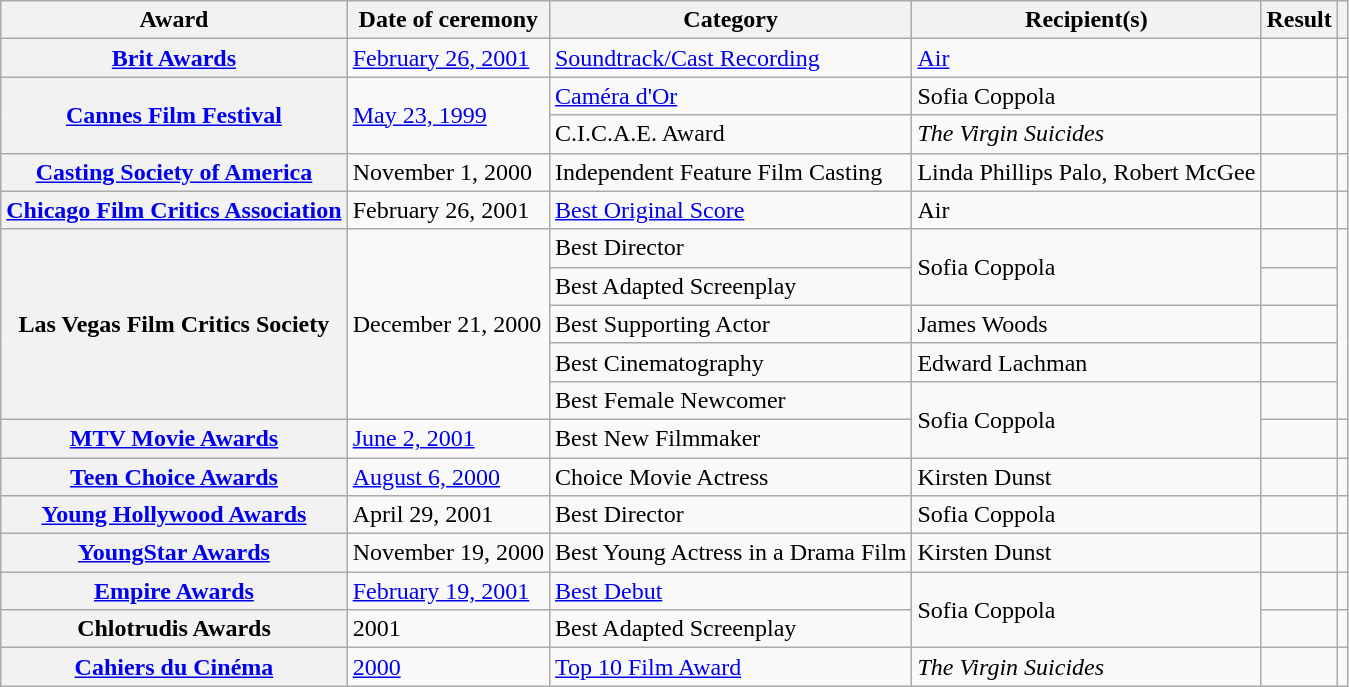<table class="wikitable sortable plainrowheaders">
<tr>
<th scope="col">Award</th>
<th scope="col">Date of ceremony</th>
<th scope="col">Category</th>
<th scope="col">Recipient(s)</th>
<th scope="col">Result</th>
<th scope="col" class="unsortable"></th>
</tr>
<tr>
<th scope="row"><a href='#'>Brit Awards</a></th>
<td><a href='#'>February 26, 2001</a></td>
<td><a href='#'>Soundtrack/Cast Recording</a></td>
<td><a href='#'>Air</a></td>
<td></td>
<td></td>
</tr>
<tr>
<th rowspan="2" scope="row"><a href='#'>Cannes Film Festival</a></th>
<td rowspan="2"><a href='#'>May 23, 1999</a></td>
<td><a href='#'>Caméra d'Or</a></td>
<td>Sofia Coppola</td>
<td></td>
<td rowspan="2"></td>
</tr>
<tr>
<td>C.I.C.A.E. Award</td>
<td><em>The Virgin Suicides</em></td>
<td></td>
</tr>
<tr>
<th scope="row"><a href='#'>Casting Society of America</a></th>
<td>November 1, 2000</td>
<td>Independent Feature Film Casting</td>
<td>Linda Phillips Palo, Robert McGee</td>
<td></td>
<td></td>
</tr>
<tr>
<th scope="row"><a href='#'>Chicago Film Critics Association</a></th>
<td>February 26, 2001</td>
<td><a href='#'>Best Original Score</a></td>
<td>Air</td>
<td></td>
<td></td>
</tr>
<tr>
<th rowspan="5" scope="row">Las Vegas Film Critics Society</th>
<td rowspan="5">December 21, 2000</td>
<td>Best Director</td>
<td rowspan="2">Sofia Coppola</td>
<td></td>
<td rowspan="5"></td>
</tr>
<tr>
<td>Best Adapted Screenplay</td>
<td></td>
</tr>
<tr>
<td>Best Supporting Actor</td>
<td>James Woods</td>
<td></td>
</tr>
<tr>
<td>Best Cinematography</td>
<td>Edward Lachman</td>
<td></td>
</tr>
<tr>
<td>Best Female Newcomer</td>
<td rowspan="2">Sofia Coppola</td>
<td></td>
</tr>
<tr>
<th scope="row"><a href='#'>MTV Movie Awards</a></th>
<td><a href='#'>June 2, 2001</a></td>
<td>Best New Filmmaker</td>
<td></td>
<td></td>
</tr>
<tr>
<th scope="row"><a href='#'>Teen Choice Awards</a></th>
<td><a href='#'>August 6, 2000</a></td>
<td>Choice Movie Actress</td>
<td>Kirsten Dunst</td>
<td></td>
<td></td>
</tr>
<tr>
<th scope="row"><a href='#'>Young Hollywood Awards</a></th>
<td>April 29, 2001</td>
<td>Best Director</td>
<td>Sofia Coppola</td>
<td></td>
<td></td>
</tr>
<tr>
<th scope="row"><a href='#'>YoungStar Awards</a></th>
<td>November 19, 2000</td>
<td>Best Young Actress in a Drama Film</td>
<td>Kirsten Dunst</td>
<td></td>
<td></td>
</tr>
<tr>
<th scope="row"><a href='#'>Empire Awards</a></th>
<td><a href='#'>February 19, 2001</a></td>
<td><a href='#'>Best Debut</a></td>
<td rowspan="2">Sofia Coppola</td>
<td></td>
<td></td>
</tr>
<tr>
<th scope="row">Chlotrudis Awards</th>
<td>2001</td>
<td>Best Adapted Screenplay</td>
<td></td>
<td></td>
</tr>
<tr>
<th scope="row"><a href='#'>Cahiers du Cinéma</a></th>
<td><a href='#'>2000</a></td>
<td><a href='#'>Top 10 Film Award</a></td>
<td><em>The Virgin Suicides</em></td>
<td></td>
<td></td>
</tr>
</table>
